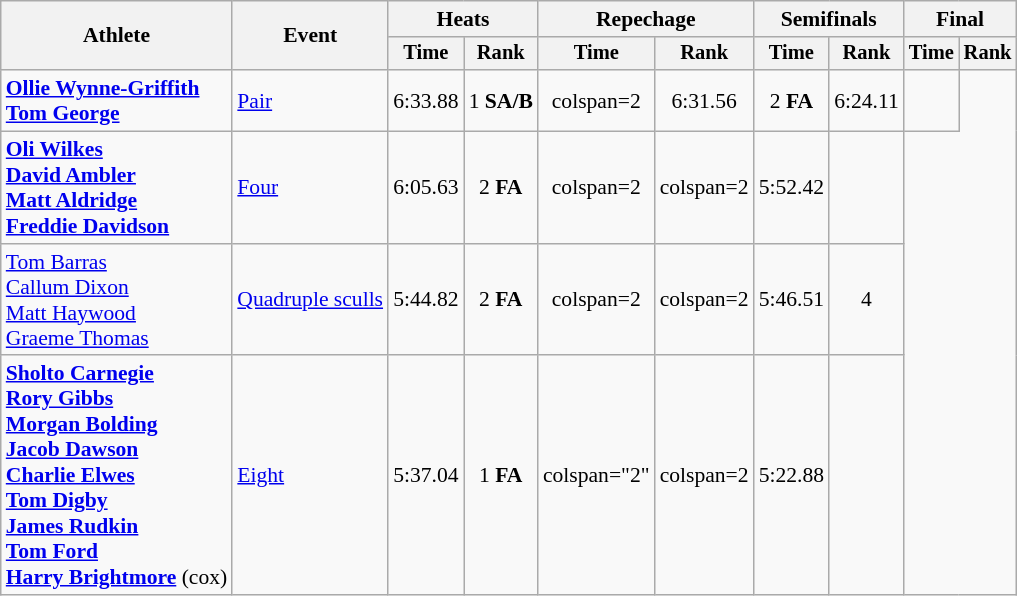<table class=wikitable style=font-size:90%;text-align:center>
<tr>
<th rowspan=2>Athlete</th>
<th rowspan=2>Event</th>
<th colspan=2>Heats</th>
<th colspan=2>Repechage</th>
<th colspan=2>Semifinals</th>
<th colspan=2>Final</th>
</tr>
<tr style=font-size:95%>
<th>Time</th>
<th>Rank</th>
<th>Time</th>
<th>Rank</th>
<th>Time</th>
<th>Rank</th>
<th>Time</th>
<th>Rank</th>
</tr>
<tr>
<td align=left><strong><a href='#'>Ollie Wynne-Griffith</a> <br><a href='#'>Tom George</a></strong></td>
<td align=left><a href='#'>Pair</a></td>
<td>6:33.88</td>
<td>1 <strong>SA/B</strong></td>
<td>colspan=2 </td>
<td>6:31.56</td>
<td>2 <strong>FA</strong></td>
<td>6:24.11</td>
<td></td>
</tr>
<tr>
<td align=left><strong><a href='#'>Oli Wilkes</a></strong><br><strong><a href='#'>David Ambler</a></strong><br><strong><a href='#'>Matt Aldridge</a></strong><br><strong><a href='#'>Freddie Davidson</a></strong></td>
<td align=left><a href='#'>Four</a></td>
<td>6:05.63</td>
<td>2 <strong>FA</strong></td>
<td>colspan=2 </td>
<td>colspan=2 </td>
<td>5:52.42</td>
<td></td>
</tr>
<tr>
<td align=left><a href='#'>Tom Barras</a><br><a href='#'>Callum Dixon</a><br><a href='#'>Matt Haywood</a><br><a href='#'>Graeme Thomas</a></td>
<td align=left><a href='#'>Quadruple sculls</a></td>
<td>5:44.82</td>
<td>2 <strong>FA</strong></td>
<td>colspan=2 </td>
<td>colspan=2 </td>
<td>5:46.51</td>
<td>4</td>
</tr>
<tr>
<td align=left><strong><a href='#'>Sholto Carnegie</a></strong><br><strong><a href='#'>Rory Gibbs</a></strong><br><strong><a href='#'>Morgan Bolding</a></strong><br><strong><a href='#'>Jacob Dawson</a></strong><br><strong><a href='#'>Charlie Elwes</a></strong><br><strong><a href='#'>Tom Digby</a></strong><br><strong><a href='#'>James Rudkin</a></strong><br><strong><a href='#'>Tom Ford</a></strong><br><strong><a href='#'>Harry Brightmore</a></strong> (cox)</td>
<td align=left><a href='#'>Eight</a></td>
<td>5:37.04</td>
<td>1 <strong>FA</strong></td>
<td>colspan="2" </td>
<td>colspan=2 </td>
<td>5:22.88</td>
<td></td>
</tr>
</table>
